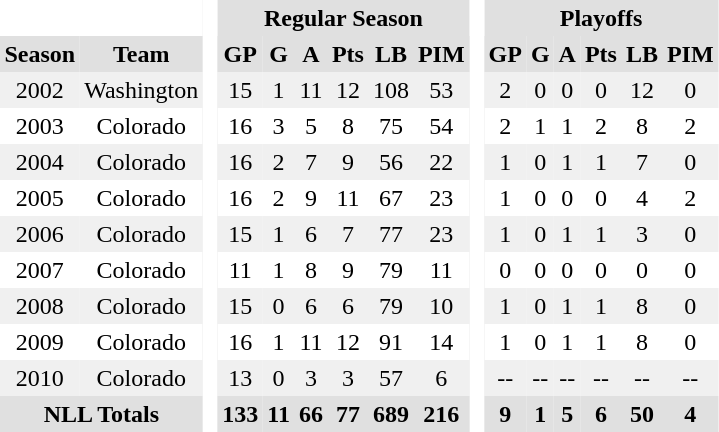<table BORDER="0" CELLPADDING="3" CELLSPACING="0">
<tr ALIGN="center" bgcolor="#e0e0e0">
<th colspan="2" bgcolor="#ffffff"> </th>
<th rowspan="99" bgcolor="#ffffff"> </th>
<th colspan="6">Regular Season</th>
<th rowspan="99" bgcolor="#ffffff"> </th>
<th colspan="6">Playoffs</th>
</tr>
<tr ALIGN="center" bgcolor="#e0e0e0">
<th>Season</th>
<th>Team</th>
<th>GP</th>
<th>G</th>
<th>A</th>
<th>Pts</th>
<th>LB</th>
<th>PIM</th>
<th>GP</th>
<th>G</th>
<th>A</th>
<th>Pts</th>
<th>LB</th>
<th>PIM</th>
</tr>
<tr ALIGN="center" bgcolor="#f0f0f0">
<td>2002</td>
<td>Washington</td>
<td>15</td>
<td>1</td>
<td>11</td>
<td>12</td>
<td>108</td>
<td>53</td>
<td>2</td>
<td>0</td>
<td>0</td>
<td>0</td>
<td>12</td>
<td>0</td>
</tr>
<tr ALIGN="center">
<td>2003</td>
<td>Colorado</td>
<td>16</td>
<td>3</td>
<td>5</td>
<td>8</td>
<td>75</td>
<td>54</td>
<td>2</td>
<td>1</td>
<td>1</td>
<td>2</td>
<td>8</td>
<td>2</td>
</tr>
<tr ALIGN="center" bgcolor="#f0f0f0">
<td>2004</td>
<td>Colorado</td>
<td>16</td>
<td>2</td>
<td>7</td>
<td>9</td>
<td>56</td>
<td>22</td>
<td>1</td>
<td>0</td>
<td>1</td>
<td>1</td>
<td>7</td>
<td>0</td>
</tr>
<tr ALIGN="center">
<td>2005</td>
<td>Colorado</td>
<td>16</td>
<td>2</td>
<td>9</td>
<td>11</td>
<td>67</td>
<td>23</td>
<td>1</td>
<td>0</td>
<td>0</td>
<td>0</td>
<td>4</td>
<td>2</td>
</tr>
<tr ALIGN="center" bgcolor="#f0f0f0">
<td>2006</td>
<td>Colorado</td>
<td>15</td>
<td>1</td>
<td>6</td>
<td>7</td>
<td>77</td>
<td>23</td>
<td>1</td>
<td>0</td>
<td>1</td>
<td>1</td>
<td>3</td>
<td>0</td>
</tr>
<tr ALIGN="center">
<td>2007</td>
<td>Colorado</td>
<td>11</td>
<td>1</td>
<td>8</td>
<td>9</td>
<td>79</td>
<td>11</td>
<td>0</td>
<td>0</td>
<td>0</td>
<td>0</td>
<td>0</td>
<td>0</td>
</tr>
<tr ALIGN="center" bgcolor="#f0f0f0">
<td>2008</td>
<td>Colorado</td>
<td>15</td>
<td>0</td>
<td>6</td>
<td>6</td>
<td>79</td>
<td>10</td>
<td>1</td>
<td>0</td>
<td>1</td>
<td>1</td>
<td>8</td>
<td>0</td>
</tr>
<tr ALIGN="center">
<td>2009</td>
<td>Colorado</td>
<td>16</td>
<td>1</td>
<td>11</td>
<td>12</td>
<td>91</td>
<td>14</td>
<td>1</td>
<td>0</td>
<td>1</td>
<td>1</td>
<td>8</td>
<td>0</td>
</tr>
<tr ALIGN="center" bgcolor="#f0f0f0">
<td>2010</td>
<td>Colorado</td>
<td>13</td>
<td>0</td>
<td>3</td>
<td>3</td>
<td>57</td>
<td>6</td>
<td>--</td>
<td>--</td>
<td>--</td>
<td>--</td>
<td>--</td>
<td>--</td>
</tr>
<tr ALIGN="center" bgcolor="#e0e0e0">
<th colspan="2">NLL Totals</th>
<th>133</th>
<th>11</th>
<th>66</th>
<th>77</th>
<th>689</th>
<th>216</th>
<th>9</th>
<th>1</th>
<th>5</th>
<th>6</th>
<th>50</th>
<th>4</th>
</tr>
</table>
